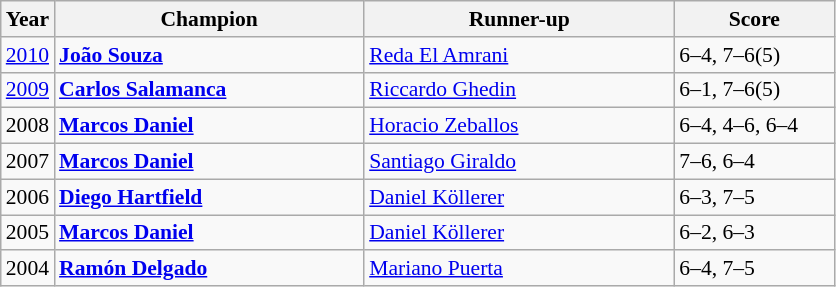<table class="wikitable" style="font-size:90%">
<tr>
<th>Year</th>
<th width="200">Champion</th>
<th width="200">Runner-up</th>
<th width="100">Score</th>
</tr>
<tr>
<td><a href='#'>2010</a></td>
<td> <strong><a href='#'>João Souza</a></strong></td>
<td> <a href='#'>Reda El Amrani</a></td>
<td>6–4, 7–6(5)</td>
</tr>
<tr>
<td><a href='#'>2009</a></td>
<td> <strong><a href='#'>Carlos Salamanca</a></strong></td>
<td> <a href='#'>Riccardo Ghedin</a></td>
<td>6–1, 7–6(5)</td>
</tr>
<tr>
<td>2008</td>
<td> <strong><a href='#'>Marcos Daniel</a></strong></td>
<td> <a href='#'>Horacio Zeballos</a></td>
<td>6–4, 4–6, 6–4</td>
</tr>
<tr>
<td>2007</td>
<td> <strong><a href='#'>Marcos Daniel</a></strong></td>
<td> <a href='#'>Santiago Giraldo</a></td>
<td>7–6, 6–4</td>
</tr>
<tr>
<td>2006</td>
<td> <strong><a href='#'>Diego Hartfield</a></strong></td>
<td> <a href='#'>Daniel Köllerer</a></td>
<td>6–3, 7–5</td>
</tr>
<tr>
<td>2005</td>
<td> <strong><a href='#'>Marcos Daniel</a></strong></td>
<td> <a href='#'>Daniel Köllerer</a></td>
<td>6–2, 6–3</td>
</tr>
<tr>
<td>2004</td>
<td> <strong><a href='#'>Ramón Delgado</a></strong></td>
<td> <a href='#'>Mariano Puerta</a></td>
<td>6–4, 7–5</td>
</tr>
</table>
